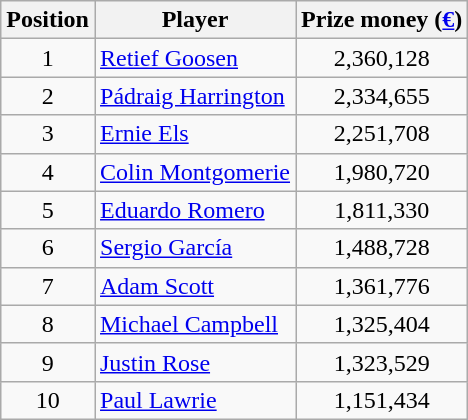<table class="wikitable">
<tr>
<th>Position</th>
<th>Player</th>
<th>Prize money (<a href='#'>€</a>)</th>
</tr>
<tr>
<td align=center>1</td>
<td> <a href='#'>Retief Goosen</a></td>
<td align=center>2,360,128</td>
</tr>
<tr>
<td align=center>2</td>
<td> <a href='#'>Pádraig Harrington</a></td>
<td align=center>2,334,655</td>
</tr>
<tr>
<td align=center>3</td>
<td> <a href='#'>Ernie Els</a></td>
<td align=center>2,251,708</td>
</tr>
<tr>
<td align=center>4</td>
<td> <a href='#'>Colin Montgomerie</a></td>
<td align=center>1,980,720</td>
</tr>
<tr>
<td align=center>5</td>
<td> <a href='#'>Eduardo Romero</a></td>
<td align=center>1,811,330</td>
</tr>
<tr>
<td align=center>6</td>
<td> <a href='#'>Sergio García</a></td>
<td align=center>1,488,728</td>
</tr>
<tr>
<td align=center>7</td>
<td> <a href='#'>Adam Scott</a></td>
<td align=center>1,361,776</td>
</tr>
<tr>
<td align=center>8</td>
<td> <a href='#'>Michael Campbell</a></td>
<td align=center>1,325,404</td>
</tr>
<tr>
<td align=center>9</td>
<td> <a href='#'>Justin Rose</a></td>
<td align=center>1,323,529</td>
</tr>
<tr>
<td align=center>10</td>
<td> <a href='#'>Paul Lawrie</a></td>
<td align=center>1,151,434</td>
</tr>
</table>
